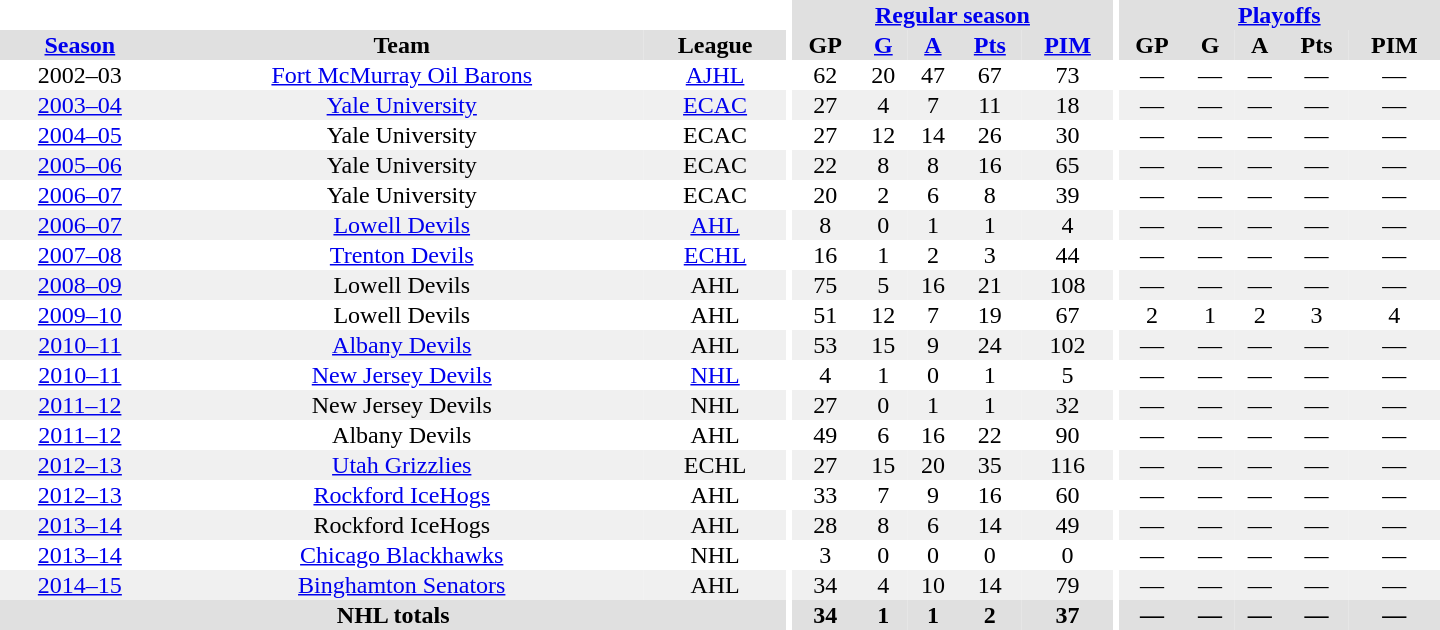<table border="0" cellpadding="1" cellspacing="0" style="text-align:center; width:60em">
<tr bgcolor="#e0e0e0">
<th colspan="3" bgcolor="#ffffff"></th>
<th rowspan="99" bgcolor="#ffffff"></th>
<th colspan="5"><a href='#'>Regular season</a></th>
<th rowspan="99" bgcolor="#ffffff"></th>
<th colspan="5"><a href='#'>Playoffs</a></th>
</tr>
<tr bgcolor="#e0e0e0">
<th><a href='#'>Season</a></th>
<th>Team</th>
<th>League</th>
<th>GP</th>
<th><a href='#'>G</a></th>
<th><a href='#'>A</a></th>
<th><a href='#'>Pts</a></th>
<th><a href='#'>PIM</a></th>
<th>GP</th>
<th>G</th>
<th>A</th>
<th>Pts</th>
<th>PIM</th>
</tr>
<tr ALIGN="center">
<td>2002–03</td>
<td><a href='#'>Fort McMurray Oil Barons</a></td>
<td><a href='#'>AJHL</a></td>
<td>62</td>
<td>20</td>
<td>47</td>
<td>67</td>
<td>73</td>
<td>—</td>
<td>—</td>
<td>—</td>
<td>—</td>
<td>—</td>
</tr>
<tr ALIGN="center" bgcolor="#f0f0f0">
<td><a href='#'>2003–04</a></td>
<td><a href='#'>Yale University</a></td>
<td><a href='#'>ECAC</a></td>
<td>27</td>
<td>4</td>
<td>7</td>
<td>11</td>
<td>18</td>
<td>—</td>
<td>—</td>
<td>—</td>
<td>—</td>
<td>—</td>
</tr>
<tr ALIGN="center">
<td><a href='#'>2004–05</a></td>
<td>Yale University</td>
<td>ECAC</td>
<td>27</td>
<td>12</td>
<td>14</td>
<td>26</td>
<td>30</td>
<td>—</td>
<td>—</td>
<td>—</td>
<td>—</td>
<td>—</td>
</tr>
<tr ALIGN="center" bgcolor="#f0f0f0">
<td><a href='#'>2005–06</a></td>
<td>Yale University</td>
<td>ECAC</td>
<td>22</td>
<td>8</td>
<td>8</td>
<td>16</td>
<td>65</td>
<td>—</td>
<td>—</td>
<td>—</td>
<td>—</td>
<td>—</td>
</tr>
<tr ALIGN="center">
<td><a href='#'>2006–07</a></td>
<td>Yale University</td>
<td>ECAC</td>
<td>20</td>
<td>2</td>
<td>6</td>
<td>8</td>
<td>39</td>
<td>—</td>
<td>—</td>
<td>—</td>
<td>—</td>
<td>—</td>
</tr>
<tr ALIGN="center" bgcolor="#f0f0f0">
<td><a href='#'>2006–07</a></td>
<td><a href='#'>Lowell Devils</a></td>
<td><a href='#'>AHL</a></td>
<td>8</td>
<td>0</td>
<td>1</td>
<td>1</td>
<td>4</td>
<td>—</td>
<td>—</td>
<td>—</td>
<td>—</td>
<td>—</td>
</tr>
<tr ALIGN="center">
<td><a href='#'>2007–08</a></td>
<td><a href='#'>Trenton Devils</a></td>
<td><a href='#'>ECHL</a></td>
<td>16</td>
<td>1</td>
<td>2</td>
<td>3</td>
<td>44</td>
<td>—</td>
<td>—</td>
<td>—</td>
<td>—</td>
<td>—</td>
</tr>
<tr ALIGN="center" bgcolor="#f0f0f0">
<td><a href='#'>2008–09</a></td>
<td>Lowell Devils</td>
<td>AHL</td>
<td>75</td>
<td>5</td>
<td>16</td>
<td>21</td>
<td>108</td>
<td>—</td>
<td>—</td>
<td>—</td>
<td>—</td>
<td>—</td>
</tr>
<tr ALIGN="center">
<td><a href='#'>2009–10</a></td>
<td>Lowell Devils</td>
<td>AHL</td>
<td>51</td>
<td>12</td>
<td>7</td>
<td>19</td>
<td>67</td>
<td>2</td>
<td>1</td>
<td>2</td>
<td>3</td>
<td>4</td>
</tr>
<tr ALIGN="center" bgcolor="#f0f0f0">
<td><a href='#'>2010–11</a></td>
<td><a href='#'>Albany Devils</a></td>
<td>AHL</td>
<td>53</td>
<td>15</td>
<td>9</td>
<td>24</td>
<td>102</td>
<td>—</td>
<td>—</td>
<td>—</td>
<td>—</td>
<td>—</td>
</tr>
<tr ALIGN="center">
<td><a href='#'>2010–11</a></td>
<td><a href='#'>New Jersey Devils</a></td>
<td><a href='#'>NHL</a></td>
<td>4</td>
<td>1</td>
<td>0</td>
<td>1</td>
<td>5</td>
<td>—</td>
<td>—</td>
<td>—</td>
<td>—</td>
<td>—</td>
</tr>
<tr ALIGN="center" bgcolor="#f0f0f0">
<td><a href='#'>2011–12</a></td>
<td>New Jersey Devils</td>
<td>NHL</td>
<td>27</td>
<td>0</td>
<td>1</td>
<td>1</td>
<td>32</td>
<td>—</td>
<td>—</td>
<td>—</td>
<td>—</td>
<td>—</td>
</tr>
<tr ALIGN="center">
<td><a href='#'>2011–12</a></td>
<td>Albany Devils</td>
<td>AHL</td>
<td>49</td>
<td>6</td>
<td>16</td>
<td>22</td>
<td>90</td>
<td>—</td>
<td>—</td>
<td>—</td>
<td>—</td>
<td>—</td>
</tr>
<tr ALIGN="center" bgcolor="#f0f0f0">
<td><a href='#'>2012–13</a></td>
<td><a href='#'>Utah Grizzlies</a></td>
<td>ECHL</td>
<td>27</td>
<td>15</td>
<td>20</td>
<td>35</td>
<td>116</td>
<td>—</td>
<td>—</td>
<td>—</td>
<td>—</td>
<td>—</td>
</tr>
<tr ALIGN="center">
<td><a href='#'>2012–13</a></td>
<td><a href='#'>Rockford IceHogs</a></td>
<td>AHL</td>
<td>33</td>
<td>7</td>
<td>9</td>
<td>16</td>
<td>60</td>
<td>—</td>
<td>—</td>
<td>—</td>
<td>—</td>
<td>—</td>
</tr>
<tr ALIGN="center" bgcolor="#f0f0f0">
<td><a href='#'>2013–14</a></td>
<td>Rockford IceHogs</td>
<td>AHL</td>
<td>28</td>
<td>8</td>
<td>6</td>
<td>14</td>
<td>49</td>
<td>—</td>
<td>—</td>
<td>—</td>
<td>—</td>
<td>—</td>
</tr>
<tr ALIGN="center">
<td><a href='#'>2013–14</a></td>
<td><a href='#'>Chicago Blackhawks</a></td>
<td>NHL</td>
<td>3</td>
<td>0</td>
<td>0</td>
<td>0</td>
<td>0</td>
<td>—</td>
<td>—</td>
<td>—</td>
<td>—</td>
<td>—</td>
</tr>
<tr ALIGN="center" bgcolor="#f0f0f0">
<td><a href='#'>2014–15</a></td>
<td><a href='#'>Binghamton Senators</a></td>
<td>AHL</td>
<td>34</td>
<td>4</td>
<td>10</td>
<td>14</td>
<td>79</td>
<td>—</td>
<td>—</td>
<td>—</td>
<td>—</td>
<td>—</td>
</tr>
<tr bgcolor="#e0e0e0">
<th colspan="3">NHL totals</th>
<th>34</th>
<th>1</th>
<th>1</th>
<th>2</th>
<th>37</th>
<th>—</th>
<th>—</th>
<th>—</th>
<th>—</th>
<th>—</th>
</tr>
</table>
